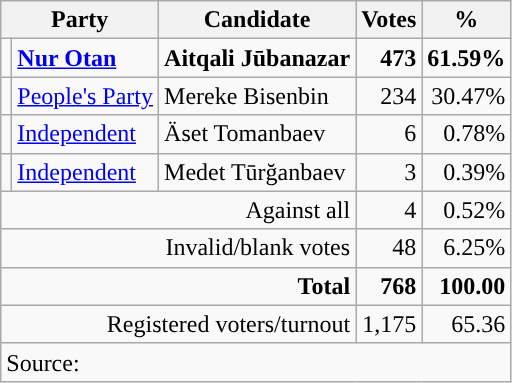<table class="wikitable" style="text-align:right;">
<tr>
<th colspan="2">Party</th>
<th scope="col">Candidate</th>
<th scope="col">Votes</th>
<th scope="col">%</th>
</tr>
<tr>
<td style="background-color:"></td>
<td rowspan="1" style="text-align:left;" scope="row"><strong><a href='#'>Nur Otan</a></strong></td>
<td style="text-align: left;"><strong>Aitqali Jūbanazar</strong></td>
<td><strong>473</strong></td>
<td><strong>61.59%</strong></td>
</tr>
<tr>
<td style="background-color:"></td>
<td rowspan="1" style="text-align:left;" scope="row"><a href='#'>People's Party</a></td>
<td style="text-align: left;">Mereke Bisenbin</td>
<td>234</td>
<td>30.47%</td>
</tr>
<tr>
<td style="background-color:"></td>
<td rowspan="1" style="text-align: left;" scope="row"><a href='#'>Independent</a></td>
<td style="text-align: left;">Äset Tomanbaev</td>
<td>6</td>
<td>0.78%</td>
</tr>
<tr>
<td style="background-color:"></td>
<td rowspan="1" style="text-align: left;" scope="row"><a href='#'>Independent</a></td>
<td style="text-align: left;">Medet Tūrğanbaev</td>
<td>3</td>
<td>0.39%</td>
</tr>
<tr>
<td colspan="3">Against all</td>
<td>4</td>
<td>0.52%</td>
</tr>
<tr>
<td colspan="3" rowspan="1">Invalid/blank votes</td>
<td>48</td>
<td>6.25%</td>
</tr>
<tr>
<td colspan="3"><strong>Total</strong></td>
<td><strong>768</strong></td>
<td><strong>100.00</strong></td>
</tr>
<tr>
<td colspan="3">Registered voters/turnout</td>
<td>1,175</td>
<td>65.36</td>
</tr>
<tr>
<td colspan="5" style="text-align: left;">Source:   </td>
</tr>
</table>
